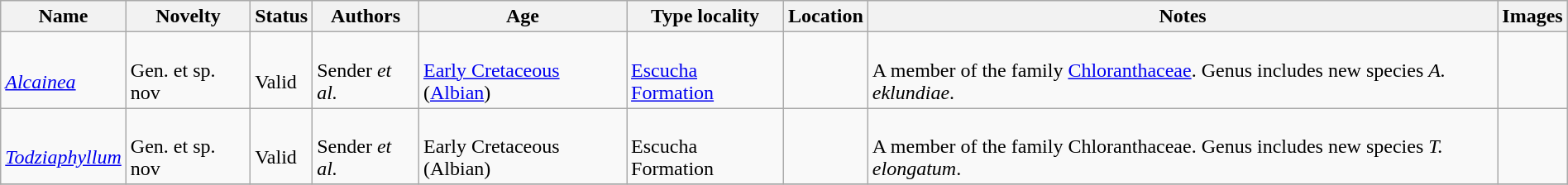<table class="wikitable sortable" align="center" width="100%">
<tr>
<th>Name</th>
<th>Novelty</th>
<th>Status</th>
<th>Authors</th>
<th>Age</th>
<th>Type locality</th>
<th>Location</th>
<th>Notes</th>
<th>Images</th>
</tr>
<tr>
<td><br><em><a href='#'>Alcainea</a></em></td>
<td><br>Gen. et sp. nov</td>
<td><br>Valid</td>
<td><br>Sender <em>et al.</em></td>
<td><br><a href='#'>Early Cretaceous</a> (<a href='#'>Albian</a>)</td>
<td><br><a href='#'>Escucha Formation</a></td>
<td><br></td>
<td><br>A member of the family <a href='#'>Chloranthaceae</a>. Genus includes new species <em>A. eklundiae</em>.</td>
<td></td>
</tr>
<tr>
<td><br><em><a href='#'>Todziaphyllum</a></em></td>
<td><br>Gen. et sp. nov</td>
<td><br>Valid</td>
<td><br>Sender <em>et al.</em></td>
<td><br>Early Cretaceous (Albian)</td>
<td><br>Escucha Formation</td>
<td><br></td>
<td><br>A member of the family Chloranthaceae. Genus includes new species <em>T. elongatum</em>.</td>
<td></td>
</tr>
<tr>
</tr>
</table>
